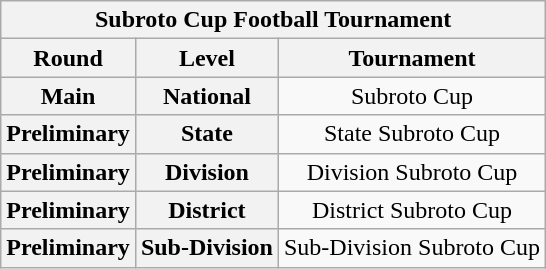<table class="wikitable" style="text-align:center;">
<tr>
<th colspan="3">Subroto Cup Football Tournament</th>
</tr>
<tr>
<th>Round</th>
<th>Level</th>
<th>Tournament</th>
</tr>
<tr>
<th>Main</th>
<th>National</th>
<td>Subroto Cup</td>
</tr>
<tr>
<th>Preliminary</th>
<th>State</th>
<td>State Subroto Cup</td>
</tr>
<tr>
<th>Preliminary</th>
<th>Division</th>
<td>Division Subroto Cup</td>
</tr>
<tr>
<th>Preliminary</th>
<th>District</th>
<td>District Subroto Cup</td>
</tr>
<tr>
<th>Preliminary</th>
<th>Sub-Division</th>
<td>Sub-Division Subroto Cup</td>
</tr>
</table>
